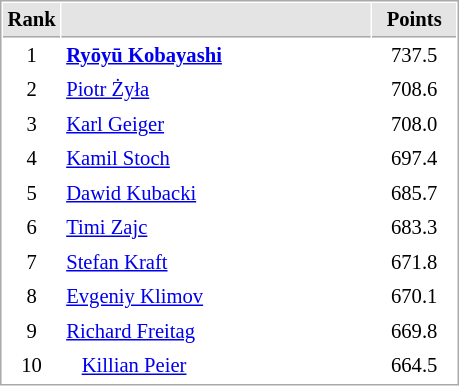<table cellspacing="1" cellpadding="3" style="border:1px solid #AAAAAA;font-size:86%">
<tr style="background-color: #E4E4E4;">
<th style="border-bottom:1px solid #AAAAAA; width: 10px;">Rank</th>
<th style="border-bottom:1px solid #AAAAAA; width: 200px;"></th>
<th style="border-bottom:1px solid #AAAAAA; width: 50px;">Points</th>
</tr>
<tr>
<td align=center>1</td>
<td> <strong><a href='#'>Ryōyū Kobayashi</a></strong></td>
<td align=center>737.5</td>
</tr>
<tr>
<td align=center>2</td>
<td> <a href='#'>Piotr Żyła</a></td>
<td align=center>708.6</td>
</tr>
<tr>
<td align=center>3</td>
<td> <a href='#'>Karl Geiger</a></td>
<td align=center>708.0</td>
</tr>
<tr>
<td align=center>4</td>
<td> <a href='#'>Kamil Stoch</a></td>
<td align=center>697.4</td>
</tr>
<tr>
<td align=center>5</td>
<td> <a href='#'>Dawid Kubacki</a></td>
<td align=center>685.7</td>
</tr>
<tr>
<td align=center>6</td>
<td> <a href='#'>Timi Zajc</a></td>
<td align=center>683.3</td>
</tr>
<tr>
<td align=center>7</td>
<td> <a href='#'>Stefan Kraft</a></td>
<td align=center>671.8</td>
</tr>
<tr>
<td align=center>8</td>
<td> <a href='#'>Evgeniy Klimov</a></td>
<td align=center>670.1</td>
</tr>
<tr>
<td align=center>9</td>
<td> <a href='#'>Richard Freitag</a></td>
<td align=center>669.8</td>
</tr>
<tr>
<td align=center>10</td>
<td>   <a href='#'>Killian Peier</a></td>
<td align=center>664.5</td>
</tr>
</table>
